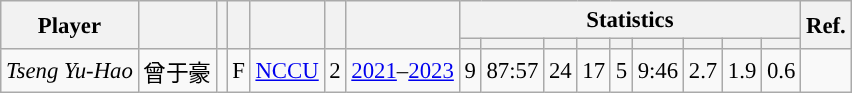<table class="wikitable sortable" style="font-size:95%; text-align:right;">
<tr>
<th rowspan="2">Player</th>
<th rowspan="2"></th>
<th rowspan="2"></th>
<th rowspan="2"></th>
<th rowspan="2"></th>
<th rowspan="2"></th>
<th rowspan="2"></th>
<th colspan="9">Statistics</th>
<th rowspan="2">Ref.</th>
</tr>
<tr>
<th></th>
<th></th>
<th></th>
<th></th>
<th></th>
<th></th>
<th></th>
<th></th>
<th></th>
</tr>
<tr>
<td align="left"><em>Tseng Yu-Hao</em></td>
<td align="left">曾于豪</td>
<td align="center"></td>
<td align="center">F</td>
<td align="left"><a href='#'>NCCU</a></td>
<td align="center">2</td>
<td align="center"><a href='#'>2021</a>–<a href='#'>2023</a></td>
<td>9</td>
<td>87:57</td>
<td>24</td>
<td>17</td>
<td>5</td>
<td>9:46</td>
<td>2.7</td>
<td>1.9</td>
<td>0.6</td>
<td align="center"></td>
</tr>
</table>
